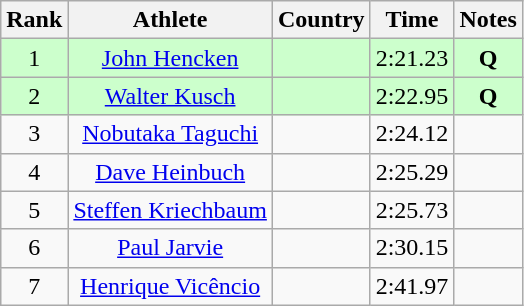<table class="wikitable sortable" style="text-align:center">
<tr>
<th>Rank</th>
<th>Athlete</th>
<th>Country</th>
<th>Time</th>
<th>Notes</th>
</tr>
<tr bgcolor=ccffcc>
<td>1</td>
<td><a href='#'>John Hencken</a></td>
<td align=left></td>
<td>2:21.23</td>
<td><strong>Q </strong></td>
</tr>
<tr bgcolor=ccffcc>
<td>2</td>
<td><a href='#'>Walter Kusch</a></td>
<td align=left></td>
<td>2:22.95</td>
<td><strong>Q </strong></td>
</tr>
<tr>
<td>3</td>
<td><a href='#'>Nobutaka Taguchi</a></td>
<td align=left></td>
<td>2:24.12</td>
<td><strong> </strong></td>
</tr>
<tr>
<td>4</td>
<td><a href='#'>Dave Heinbuch</a></td>
<td align=left></td>
<td>2:25.29</td>
<td><strong> </strong></td>
</tr>
<tr>
<td>5</td>
<td><a href='#'>Steffen Kriechbaum</a></td>
<td align=left></td>
<td>2:25.73</td>
<td><strong> </strong></td>
</tr>
<tr>
<td>6</td>
<td><a href='#'>Paul Jarvie</a></td>
<td align=left></td>
<td>2:30.15</td>
<td><strong> </strong></td>
</tr>
<tr>
<td>7</td>
<td><a href='#'>Henrique Vicêncio</a></td>
<td align=left></td>
<td>2:41.97</td>
<td><strong> </strong></td>
</tr>
</table>
